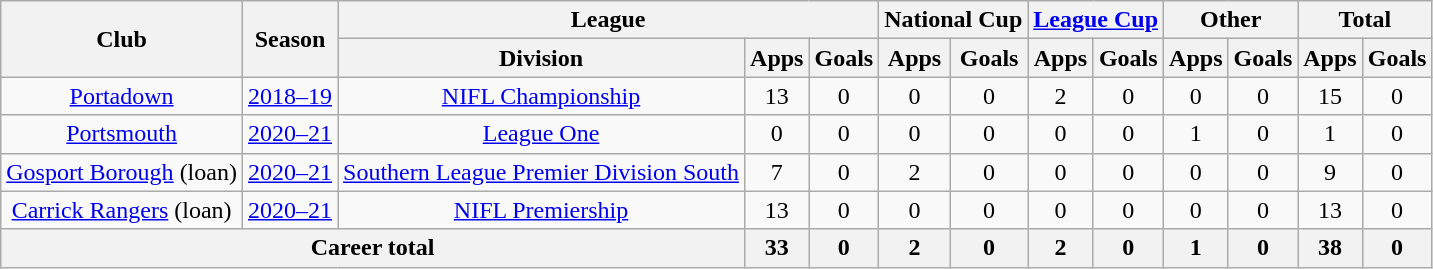<table class="wikitable" style="text-align: center;">
<tr>
<th rowspan="2">Club</th>
<th rowspan="2">Season</th>
<th colspan="3">League</th>
<th colspan="2">National Cup</th>
<th colspan="2"><a href='#'>League Cup</a></th>
<th colspan="2">Other</th>
<th colspan="2">Total</th>
</tr>
<tr>
<th>Division</th>
<th>Apps</th>
<th>Goals</th>
<th>Apps</th>
<th>Goals</th>
<th>Apps</th>
<th>Goals</th>
<th>Apps</th>
<th>Goals</th>
<th>Apps</th>
<th>Goals</th>
</tr>
<tr>
<td rowspan="1" valign="center"><a href='#'>Portadown</a></td>
<td><a href='#'>2018–19</a></td>
<td rowspan="1"><a href='#'>NIFL Championship</a></td>
<td>13</td>
<td>0</td>
<td>0</td>
<td>0</td>
<td>2</td>
<td>0</td>
<td>0</td>
<td>0</td>
<td>15</td>
<td>0</td>
</tr>
<tr>
<td rowspan="1" valign="center"><a href='#'>Portsmouth</a></td>
<td><a href='#'>2020–21</a></td>
<td rowspan="1"><a href='#'>League One</a></td>
<td>0</td>
<td>0</td>
<td>0</td>
<td>0</td>
<td>0</td>
<td>0</td>
<td>1</td>
<td>0</td>
<td>1</td>
<td>0</td>
</tr>
<tr>
<td valign="center"><a href='#'>Gosport Borough</a> (loan)</td>
<td><a href='#'>2020–21</a></td>
<td><a href='#'>Southern League Premier Division South</a></td>
<td>7</td>
<td>0</td>
<td>2</td>
<td>0</td>
<td>0</td>
<td>0</td>
<td>0</td>
<td>0</td>
<td>9</td>
<td>0</td>
</tr>
<tr>
<td rowspan="1" valign="center"><a href='#'>Carrick Rangers</a> (loan)</td>
<td><a href='#'>2020–21</a></td>
<td rowspan="1"><a href='#'>NIFL Premiership</a></td>
<td>13</td>
<td>0</td>
<td>0</td>
<td>0</td>
<td>0</td>
<td>0</td>
<td>0</td>
<td>0</td>
<td>13</td>
<td>0</td>
</tr>
<tr>
<th colspan="3">Career total</th>
<th>33</th>
<th>0</th>
<th>2</th>
<th>0</th>
<th>2</th>
<th>0</th>
<th>1</th>
<th>0</th>
<th>38</th>
<th>0</th>
</tr>
</table>
